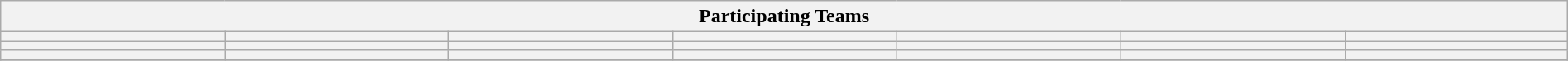<table class="wikitable" style="width:100%;">
<tr>
<th colspan=7><strong>Participating Teams</strong></th>
</tr>
<tr>
<th style="width:14.3%;"></th>
<th style="width:14.3%;"></th>
<th style="width:14.3%;"></th>
<th style="width:14.3%;"></th>
<th style="width:14.3%;"></th>
<th style="width:14.3%;"></th>
<th style="width:14.3%;"></th>
</tr>
<tr>
<th style="width:14.3%;"></th>
<th style="width:14.3%;"></th>
<th style="width:14.3%;"></th>
<th style="width:14.3%;"></th>
<th style="width:14.3%;"></th>
<th style="width:14.3%;"></th>
<th style="width:14.3%;"></th>
</tr>
<tr>
<th style="width:14.3%;"></th>
<th style="width:14.3%;"></th>
<th style="width:14.3%;"></th>
<th style="width:14.3%;"></th>
<th style="width:14.3%;"></th>
<th style="width:14.3%;"></th>
<th style="width:14.3%;"></th>
</tr>
<tr>
</tr>
</table>
